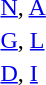<table>
<tr>
<td><a href='#'>N</a>, <a href='#'>A</a></td>
<td></td>
<td></td>
<td></td>
<td></td>
<td></td>
<td></td>
<td></td>
<td></td>
<td></td>
<td></td>
<td></td>
<td></td>
<td></td>
<td></td>
<td></td>
<td></td>
<td></td>
<td></td>
<td></td>
<td></td>
<td></td>
<td></td>
<td></td>
<td></td>
<td></td>
<td></td>
<td></td>
</tr>
<tr>
<td><a href='#'>G</a>, <a href='#'>L</a></td>
<td></td>
<td></td>
<td></td>
<td></td>
<td></td>
<td></td>
<td></td>
<td></td>
<td></td>
<td></td>
<td></td>
<td></td>
<td></td>
<td></td>
<td></td>
<td></td>
<td></td>
<td></td>
<td></td>
<td></td>
<td></td>
<td></td>
<td></td>
<td></td>
<td></td>
<td></td>
<td></td>
</tr>
<tr>
<td><a href='#'>D</a>, <a href='#'>I</a></td>
<td></td>
<td></td>
<td></td>
<td></td>
<td></td>
<td></td>
<td></td>
<td></td>
<td></td>
<td></td>
<td></td>
<td></td>
<td></td>
<td></td>
<td></td>
<td></td>
<td></td>
<td></td>
<td></td>
<td></td>
<td></td>
<td></td>
<td></td>
<td></td>
<td></td>
<td></td>
<td></td>
</tr>
</table>
